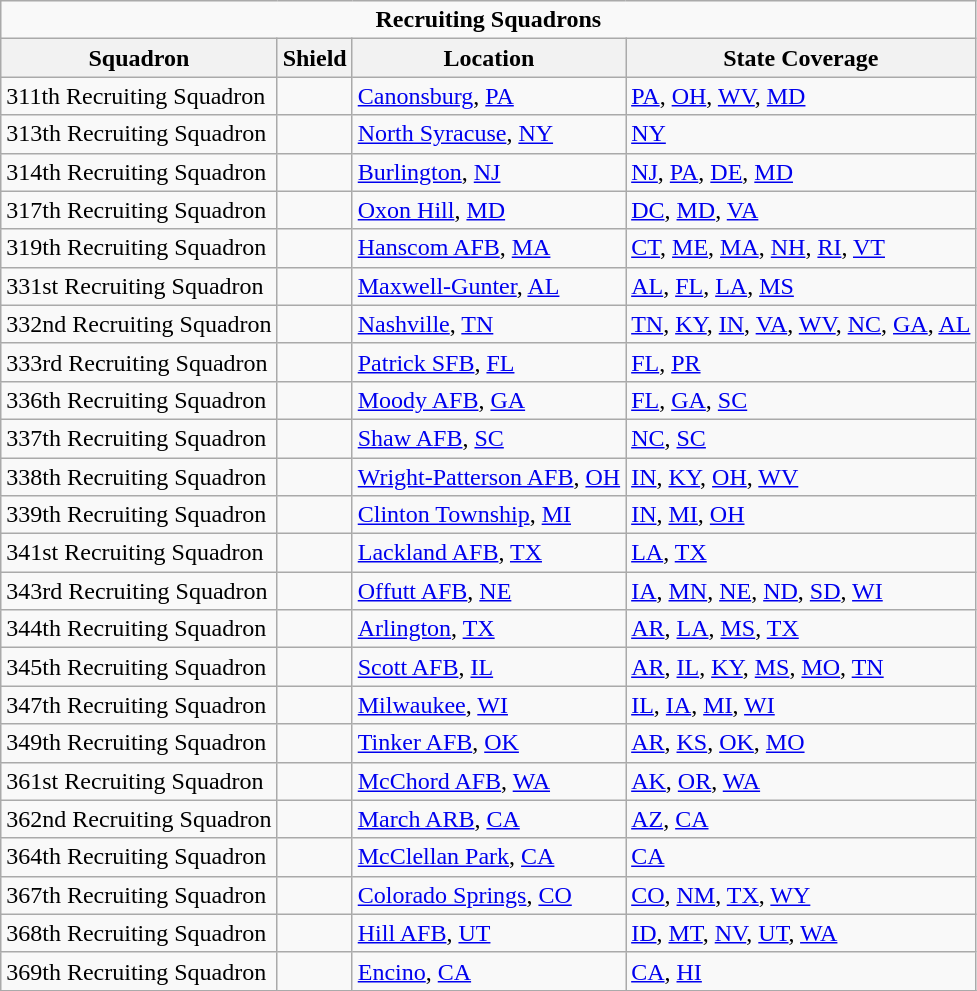<table class="wikitable">
<tr>
<td colspan="4" align="center"><strong>Recruiting Squadrons</strong></td>
</tr>
<tr>
<th>Squadron</th>
<th>Shield</th>
<th>Location</th>
<th>State Coverage</th>
</tr>
<tr>
<td>311th Recruiting Squadron</td>
<td></td>
<td><a href='#'>Canonsburg</a>, <a href='#'>PA</a></td>
<td><a href='#'>PA</a>, <a href='#'>OH</a>, <a href='#'>WV</a>, <a href='#'>MD</a></td>
</tr>
<tr>
<td>313th Recruiting Squadron</td>
<td></td>
<td><a href='#'>North Syracuse</a>, <a href='#'>NY</a></td>
<td><a href='#'>NY</a></td>
</tr>
<tr>
<td>314th Recruiting Squadron</td>
<td></td>
<td><a href='#'>Burlington</a>, <a href='#'>NJ</a></td>
<td><a href='#'>NJ</a>, <a href='#'>PA</a>, <a href='#'>DE</a>, <a href='#'>MD</a></td>
</tr>
<tr>
<td>317th Recruiting Squadron</td>
<td></td>
<td><a href='#'>Oxon Hill</a>, <a href='#'>MD</a></td>
<td><a href='#'>DC</a>, <a href='#'>MD</a>, <a href='#'>VA</a></td>
</tr>
<tr>
<td>319th Recruiting Squadron</td>
<td></td>
<td><a href='#'>Hanscom AFB</a>, <a href='#'>MA</a></td>
<td><a href='#'>CT</a>, <a href='#'>ME</a>, <a href='#'>MA</a>, <a href='#'>NH</a>, <a href='#'>RI</a>, <a href='#'>VT</a></td>
</tr>
<tr>
<td>331st Recruiting Squadron</td>
<td></td>
<td><a href='#'>Maxwell-Gunter</a>, <a href='#'>AL</a></td>
<td><a href='#'>AL</a>, <a href='#'>FL</a>, <a href='#'>LA</a>, <a href='#'>MS</a></td>
</tr>
<tr>
<td>332nd Recruiting Squadron</td>
<td></td>
<td><a href='#'>Nashville</a>, <a href='#'>TN</a></td>
<td><a href='#'>TN</a>, <a href='#'>KY</a>, <a href='#'>IN</a>, <a href='#'>VA</a>, <a href='#'>WV</a>, <a href='#'>NC</a>, <a href='#'>GA</a>, <a href='#'>AL</a></td>
</tr>
<tr>
<td>333rd Recruiting Squadron</td>
<td></td>
<td><a href='#'>Patrick SFB</a>, <a href='#'>FL</a></td>
<td><a href='#'>FL</a>, <a href='#'>PR</a></td>
</tr>
<tr>
<td>336th Recruiting Squadron</td>
<td></td>
<td><a href='#'>Moody AFB</a>, <a href='#'>GA</a></td>
<td><a href='#'>FL</a>, <a href='#'>GA</a>, <a href='#'>SC</a></td>
</tr>
<tr>
<td>337th Recruiting Squadron</td>
<td></td>
<td><a href='#'>Shaw AFB</a>, <a href='#'>SC</a></td>
<td><a href='#'>NC</a>, <a href='#'>SC</a></td>
</tr>
<tr>
<td>338th Recruiting Squadron</td>
<td></td>
<td><a href='#'>Wright-Patterson AFB</a>, <a href='#'>OH</a></td>
<td><a href='#'>IN</a>, <a href='#'>KY</a>, <a href='#'>OH</a>, <a href='#'>WV</a></td>
</tr>
<tr>
<td>339th Recruiting Squadron</td>
<td></td>
<td><a href='#'>Clinton Township</a>, <a href='#'>MI</a></td>
<td><a href='#'>IN</a>, <a href='#'>MI</a>, <a href='#'>OH</a></td>
</tr>
<tr>
<td>341st Recruiting Squadron</td>
<td></td>
<td><a href='#'>Lackland AFB</a>, <a href='#'>TX</a></td>
<td><a href='#'>LA</a>, <a href='#'>TX</a></td>
</tr>
<tr>
<td>343rd Recruiting Squadron</td>
<td></td>
<td><a href='#'>Offutt AFB</a>, <a href='#'>NE</a></td>
<td><a href='#'>IA</a>, <a href='#'>MN</a>, <a href='#'>NE</a>, <a href='#'>ND</a>, <a href='#'>SD</a>, <a href='#'>WI</a></td>
</tr>
<tr>
<td>344th Recruiting Squadron</td>
<td></td>
<td><a href='#'>Arlington</a>, <a href='#'>TX</a></td>
<td><a href='#'>AR</a>, <a href='#'>LA</a>, <a href='#'>MS</a>, <a href='#'>TX</a></td>
</tr>
<tr>
<td>345th Recruiting Squadron</td>
<td></td>
<td><a href='#'>Scott AFB</a>, <a href='#'>IL</a></td>
<td><a href='#'>AR</a>, <a href='#'>IL</a>, <a href='#'>KY</a>, <a href='#'>MS</a>, <a href='#'>MO</a>, <a href='#'>TN</a></td>
</tr>
<tr>
<td>347th Recruiting Squadron</td>
<td></td>
<td><a href='#'>Milwaukee</a>, <a href='#'>WI</a></td>
<td><a href='#'>IL</a>, <a href='#'>IA</a>, <a href='#'>MI</a>, <a href='#'>WI</a></td>
</tr>
<tr>
<td>349th Recruiting Squadron</td>
<td></td>
<td><a href='#'>Tinker AFB</a>, <a href='#'>OK</a></td>
<td><a href='#'>AR</a>, <a href='#'>KS</a>, <a href='#'>OK</a>, <a href='#'>MO</a></td>
</tr>
<tr>
<td>361st Recruiting Squadron</td>
<td></td>
<td><a href='#'>McChord AFB</a>, <a href='#'>WA</a></td>
<td><a href='#'>AK</a>, <a href='#'>OR</a>, <a href='#'>WA</a></td>
</tr>
<tr>
<td>362nd Recruiting Squadron</td>
<td></td>
<td><a href='#'>March ARB</a>, <a href='#'>CA</a></td>
<td><a href='#'>AZ</a>, <a href='#'>CA</a></td>
</tr>
<tr>
<td>364th Recruiting Squadron</td>
<td></td>
<td><a href='#'>McClellan Park</a>, <a href='#'>CA</a></td>
<td><a href='#'>CA</a></td>
</tr>
<tr>
<td>367th Recruiting Squadron</td>
<td></td>
<td><a href='#'>Colorado Springs</a>, <a href='#'>CO</a></td>
<td><a href='#'>CO</a>, <a href='#'>NM</a>, <a href='#'>TX</a>, <a href='#'>WY</a></td>
</tr>
<tr>
<td>368th Recruiting Squadron</td>
<td></td>
<td><a href='#'>Hill AFB</a>, <a href='#'>UT</a></td>
<td><a href='#'>ID</a>, <a href='#'>MT</a>, <a href='#'>NV</a>, <a href='#'>UT</a>, <a href='#'>WA</a></td>
</tr>
<tr>
<td>369th Recruiting Squadron</td>
<td></td>
<td><a href='#'>Encino</a>, <a href='#'>CA</a></td>
<td><a href='#'>CA</a>, <a href='#'>HI</a></td>
</tr>
<tr>
</tr>
</table>
